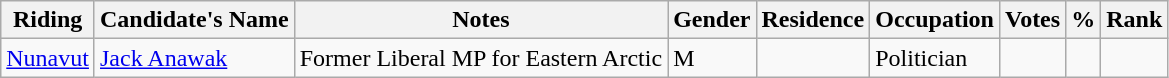<table class="wikitable sortable">
<tr>
<th>Riding<br></th>
<th>Candidate's Name</th>
<th>Notes</th>
<th>Gender</th>
<th>Residence</th>
<th>Occupation</th>
<th>Votes</th>
<th>%</th>
<th>Rank</th>
</tr>
<tr>
<td><a href='#'>Nunavut</a></td>
<td><a href='#'>Jack Anawak</a></td>
<td>Former Liberal MP for Eastern Arctic</td>
<td>M</td>
<td></td>
<td>Politician</td>
<td></td>
<td></td>
<td></td>
</tr>
</table>
